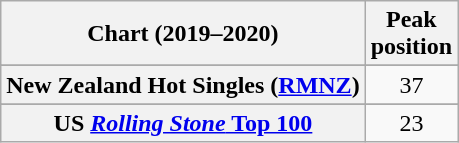<table class="wikitable sortable plainrowheaders" style="text-align:center">
<tr>
<th scope="col">Chart (2019–2020)</th>
<th scope="col">Peak<br>position</th>
</tr>
<tr>
</tr>
<tr>
<th scope="row">New Zealand Hot Singles (<a href='#'>RMNZ</a>)</th>
<td>37</td>
</tr>
<tr>
</tr>
<tr>
</tr>
<tr>
<th scope="row">US <a href='#'><em>Rolling Stone</em> Top 100</a></th>
<td>23</td>
</tr>
</table>
